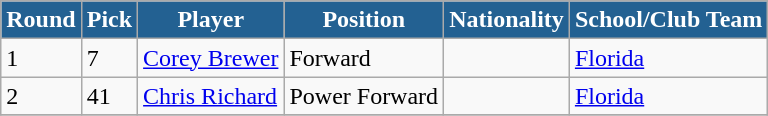<table class="wikitable sortable sortable">
<tr>
<th style="background:#236192; color:#FFFFFF; width="10%">Round</th>
<th style="background:#236192; color:#FFFFFF; width="10%">Pick</th>
<th style="background:#236192; color:#FFFFFF; width="20%">Player</th>
<th style="background:#236192; color:#FFFFFF; width="15%">Position</th>
<th style="background:#236192; color:#FFFFFF; width="15%">Nationality</th>
<th style="background:#236192; color:#FFFFFF; width="20%">School/Club Team</th>
</tr>
<tr>
<td>1</td>
<td>7</td>
<td><a href='#'>Corey Brewer</a></td>
<td>Forward</td>
<td></td>
<td><a href='#'>Florida</a></td>
</tr>
<tr>
<td>2</td>
<td>41</td>
<td><a href='#'>Chris Richard</a></td>
<td>Power Forward</td>
<td></td>
<td><a href='#'>Florida</a></td>
</tr>
<tr>
</tr>
</table>
